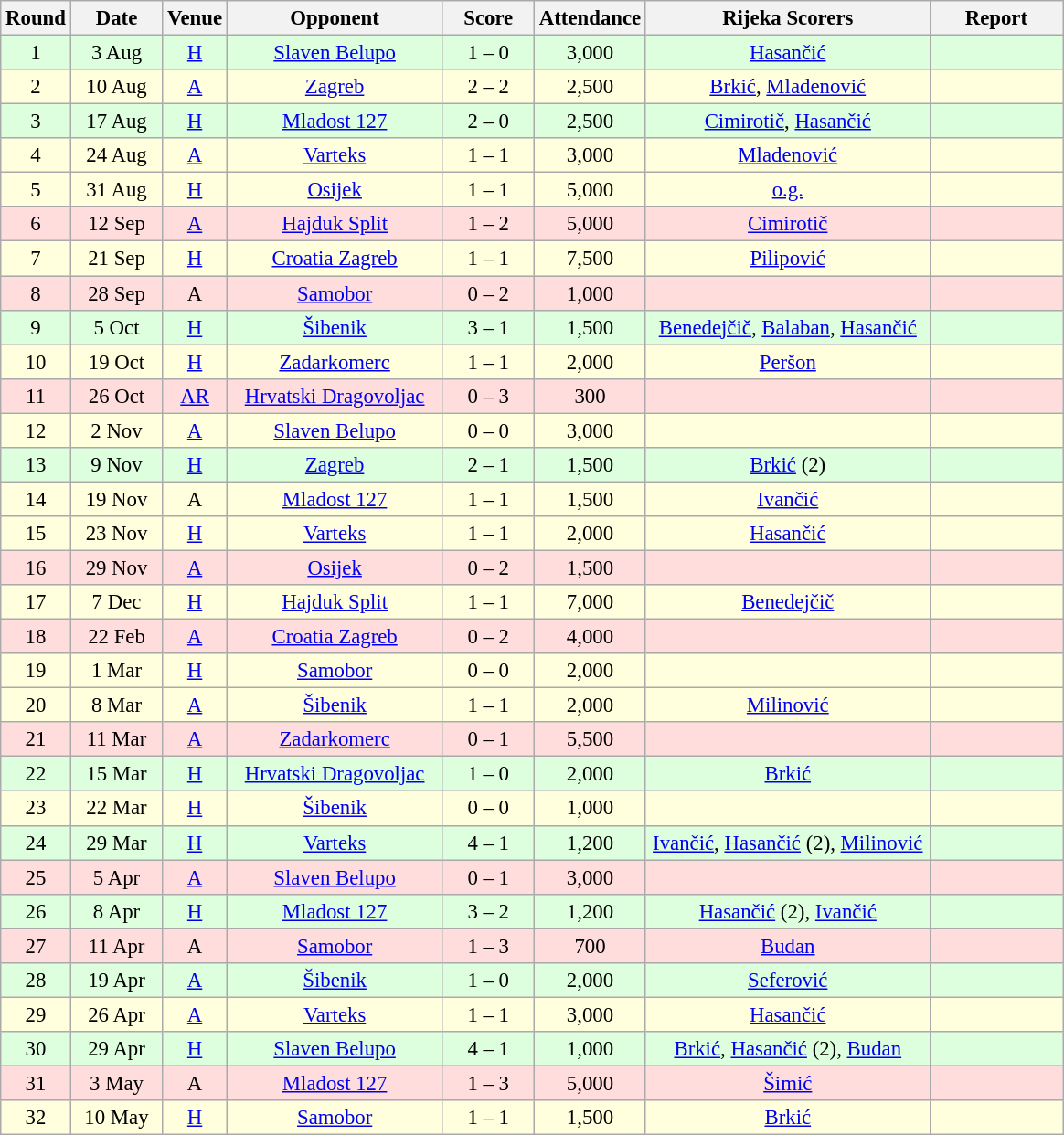<table class="wikitable sortable" style="text-align: center; font-size:95%;">
<tr>
<th width="30">Round</th>
<th width="60">Date</th>
<th width="20">Venue</th>
<th width="150">Opponent</th>
<th width="60">Score</th>
<th width="40">Attendance</th>
<th width="200">Rijeka Scorers</th>
<th width="90" class="unsortable">Report</th>
</tr>
<tr bgcolor="#ddffdd">
<td>1</td>
<td>3 Aug</td>
<td><a href='#'>H</a></td>
<td><a href='#'>Slaven Belupo</a></td>
<td>1 – 0</td>
<td>3,000</td>
<td><a href='#'>Hasančić</a></td>
<td></td>
</tr>
<tr bgcolor="#ffffdd">
<td>2</td>
<td>10 Aug</td>
<td><a href='#'>A</a></td>
<td><a href='#'>Zagreb</a></td>
<td>2 – 2</td>
<td>2,500</td>
<td><a href='#'>Brkić</a>, <a href='#'>Mladenović</a></td>
<td></td>
</tr>
<tr bgcolor="#ddffdd">
<td>3</td>
<td>17 Aug</td>
<td><a href='#'>H</a></td>
<td><a href='#'>Mladost 127</a></td>
<td>2 – 0</td>
<td>2,500</td>
<td><a href='#'>Cimirotič</a>, <a href='#'>Hasančić</a></td>
<td></td>
</tr>
<tr bgcolor="#ffffdd">
<td>4</td>
<td>24 Aug</td>
<td><a href='#'>A</a></td>
<td><a href='#'>Varteks</a></td>
<td>1 – 1</td>
<td>3,000</td>
<td><a href='#'>Mladenović</a></td>
<td></td>
</tr>
<tr bgcolor="#ffffdd">
<td>5</td>
<td>31 Aug</td>
<td><a href='#'>H</a></td>
<td><a href='#'>Osijek</a></td>
<td>1 – 1</td>
<td>5,000</td>
<td><a href='#'>o.g.</a></td>
<td></td>
</tr>
<tr bgcolor="#ffdddd">
<td>6</td>
<td>12 Sep</td>
<td><a href='#'>A</a></td>
<td><a href='#'>Hajduk Split</a></td>
<td>1 – 2</td>
<td>5,000</td>
<td><a href='#'>Cimirotič</a></td>
<td></td>
</tr>
<tr bgcolor="#ffffdd">
<td>7</td>
<td>21 Sep</td>
<td><a href='#'>H</a></td>
<td><a href='#'>Croatia Zagreb</a></td>
<td>1 – 1</td>
<td>7,500</td>
<td><a href='#'>Pilipović</a></td>
<td></td>
</tr>
<tr bgcolor="#ffdddd">
<td>8</td>
<td>28 Sep</td>
<td>A</td>
<td><a href='#'>Samobor</a></td>
<td>0 – 2</td>
<td>1,000</td>
<td></td>
<td></td>
</tr>
<tr bgcolor="#ddffdd">
<td>9</td>
<td>5 Oct</td>
<td><a href='#'>H</a></td>
<td><a href='#'>Šibenik</a></td>
<td>3 – 1</td>
<td>1,500</td>
<td><a href='#'>Benedejčič</a>, <a href='#'>Balaban</a>, <a href='#'>Hasančić</a></td>
<td></td>
</tr>
<tr bgcolor="#ffffdd">
<td>10</td>
<td>19 Oct</td>
<td><a href='#'>H</a></td>
<td><a href='#'>Zadarkomerc</a></td>
<td>1 – 1</td>
<td>2,000</td>
<td><a href='#'>Peršon</a></td>
<td></td>
</tr>
<tr bgcolor="#ffdddd">
<td>11</td>
<td>26 Oct</td>
<td><a href='#'>AR</a></td>
<td><a href='#'>Hrvatski Dragovoljac</a></td>
<td>0 – 3</td>
<td>300</td>
<td></td>
<td></td>
</tr>
<tr bgcolor="#ffffdd">
<td>12</td>
<td>2 Nov</td>
<td><a href='#'>A</a></td>
<td><a href='#'>Slaven Belupo</a></td>
<td>0 – 0</td>
<td>3,000</td>
<td></td>
<td></td>
</tr>
<tr bgcolor="#ddffdd">
<td>13</td>
<td>9 Nov</td>
<td><a href='#'>H</a></td>
<td><a href='#'>Zagreb</a></td>
<td>2 – 1</td>
<td>1,500</td>
<td><a href='#'>Brkić</a> (2)</td>
<td></td>
</tr>
<tr bgcolor="#ffffdd">
<td>14</td>
<td>19 Nov</td>
<td>A</td>
<td><a href='#'>Mladost 127</a></td>
<td>1 – 1</td>
<td>1,500</td>
<td><a href='#'>Ivančić</a></td>
<td></td>
</tr>
<tr bgcolor="#ffffdd">
<td>15</td>
<td>23 Nov</td>
<td><a href='#'>H</a></td>
<td><a href='#'>Varteks</a></td>
<td>1 – 1</td>
<td>2,000</td>
<td><a href='#'>Hasančić</a></td>
<td></td>
</tr>
<tr bgcolor="#ffdddd">
<td>16</td>
<td>29 Nov</td>
<td><a href='#'>A</a></td>
<td><a href='#'>Osijek</a></td>
<td>0 – 2</td>
<td>1,500</td>
<td></td>
<td></td>
</tr>
<tr bgcolor="#ffffdd">
<td>17</td>
<td>7 Dec</td>
<td><a href='#'>H</a></td>
<td><a href='#'>Hajduk Split</a></td>
<td>1 – 1</td>
<td>7,000</td>
<td><a href='#'>Benedejčič</a></td>
<td></td>
</tr>
<tr bgcolor="#ffdddd">
<td>18</td>
<td>22 Feb</td>
<td><a href='#'>A</a></td>
<td><a href='#'>Croatia Zagreb</a></td>
<td>0 – 2</td>
<td>4,000</td>
<td></td>
<td></td>
</tr>
<tr bgcolor="#ffffdd">
<td>19</td>
<td>1 Mar</td>
<td><a href='#'>H</a></td>
<td><a href='#'>Samobor</a></td>
<td>0 – 0</td>
<td>2,000</td>
<td></td>
<td></td>
</tr>
<tr bgcolor="#ffffdd">
<td>20</td>
<td>8 Mar</td>
<td><a href='#'>A</a></td>
<td><a href='#'>Šibenik</a></td>
<td>1 – 1</td>
<td>2,000</td>
<td><a href='#'>Milinović</a></td>
<td></td>
</tr>
<tr bgcolor="#ffdddd">
<td>21</td>
<td>11 Mar</td>
<td><a href='#'>A</a></td>
<td><a href='#'>Zadarkomerc</a></td>
<td>0 – 1</td>
<td>5,500</td>
<td></td>
<td></td>
</tr>
<tr bgcolor="#ddffdd">
<td>22</td>
<td>15 Mar</td>
<td><a href='#'>H</a></td>
<td><a href='#'>Hrvatski Dragovoljac</a></td>
<td>1 – 0</td>
<td>2,000</td>
<td><a href='#'>Brkić</a></td>
<td></td>
</tr>
<tr bgcolor="#ffffdd">
<td>23</td>
<td>22 Mar</td>
<td><a href='#'>H</a></td>
<td><a href='#'>Šibenik</a></td>
<td>0 – 0</td>
<td>1,000</td>
<td></td>
<td></td>
</tr>
<tr bgcolor="#ddffdd">
<td>24</td>
<td>29 Mar</td>
<td><a href='#'>H</a></td>
<td><a href='#'>Varteks</a></td>
<td>4 – 1</td>
<td>1,200</td>
<td><a href='#'>Ivančić</a>, <a href='#'>Hasančić</a> (2), <a href='#'>Milinović</a></td>
<td></td>
</tr>
<tr bgcolor="#ffdddd">
<td>25</td>
<td>5 Apr</td>
<td><a href='#'>A</a></td>
<td><a href='#'>Slaven Belupo</a></td>
<td>0 – 1</td>
<td>3,000</td>
<td></td>
<td></td>
</tr>
<tr bgcolor="#ddffdd">
<td>26</td>
<td>8 Apr</td>
<td><a href='#'>H</a></td>
<td><a href='#'>Mladost 127</a></td>
<td>3 – 2</td>
<td>1,200</td>
<td><a href='#'>Hasančić</a> (2), <a href='#'>Ivančić</a></td>
<td></td>
</tr>
<tr bgcolor="#ffdddd">
<td>27</td>
<td>11 Apr</td>
<td>A</td>
<td><a href='#'>Samobor</a></td>
<td>1 – 3</td>
<td>700</td>
<td><a href='#'>Budan</a></td>
<td></td>
</tr>
<tr bgcolor="#ddffdd">
<td>28</td>
<td>19 Apr</td>
<td><a href='#'>A</a></td>
<td><a href='#'>Šibenik</a></td>
<td>1 – 0</td>
<td>2,000</td>
<td><a href='#'>Seferović</a></td>
<td></td>
</tr>
<tr bgcolor="#ffffdd">
<td>29</td>
<td>26 Apr</td>
<td><a href='#'>A</a></td>
<td><a href='#'>Varteks</a></td>
<td>1 – 1</td>
<td>3,000</td>
<td><a href='#'>Hasančić</a></td>
<td></td>
</tr>
<tr bgcolor="#ddffdd">
<td>30</td>
<td>29 Apr</td>
<td><a href='#'>H</a></td>
<td><a href='#'>Slaven Belupo</a></td>
<td>4 – 1</td>
<td>1,000</td>
<td><a href='#'>Brkić</a>, <a href='#'>Hasančić</a> (2), <a href='#'>Budan</a></td>
<td></td>
</tr>
<tr bgcolor="#ffdddd">
<td>31</td>
<td>3 May</td>
<td>A</td>
<td><a href='#'>Mladost 127</a></td>
<td>1 – 3</td>
<td>5,000</td>
<td><a href='#'>Šimić</a></td>
<td></td>
</tr>
<tr bgcolor="#ffffdd">
<td>32</td>
<td>10 May</td>
<td><a href='#'>H</a></td>
<td><a href='#'>Samobor</a></td>
<td>1 – 1</td>
<td>1,500</td>
<td><a href='#'>Brkić</a></td>
<td></td>
</tr>
</table>
